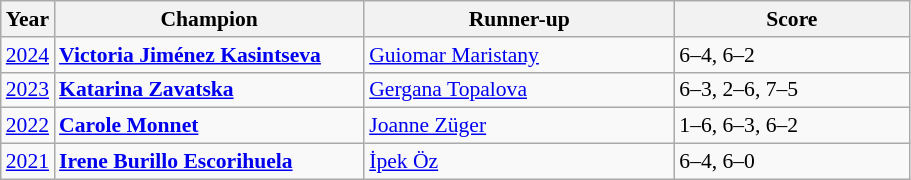<table class="wikitable" style="font-size:90%">
<tr>
<th>Year</th>
<th width="200">Champion</th>
<th width="200">Runner-up</th>
<th width="150">Score</th>
</tr>
<tr>
<td><a href='#'>2024</a></td>
<td> <strong><a href='#'>Victoria Jiménez Kasintseva</a></strong></td>
<td> <a href='#'>Guiomar Maristany</a></td>
<td>6–4, 6–2</td>
</tr>
<tr>
<td><a href='#'>2023</a></td>
<td> <strong><a href='#'>Katarina Zavatska</a></strong> </td>
<td> <a href='#'>Gergana Topalova</a></td>
<td>6–3, 2–6, 7–5</td>
</tr>
<tr>
<td><a href='#'>2022</a></td>
<td> <strong><a href='#'>Carole Monnet</a></strong></td>
<td> <a href='#'>Joanne Züger</a></td>
<td>1–6, 6–3, 6–2</td>
</tr>
<tr>
<td><a href='#'>2021</a></td>
<td> <strong><a href='#'>Irene Burillo Escorihuela</a></strong></td>
<td> <a href='#'>İpek Öz</a></td>
<td>6–4, 6–0</td>
</tr>
</table>
